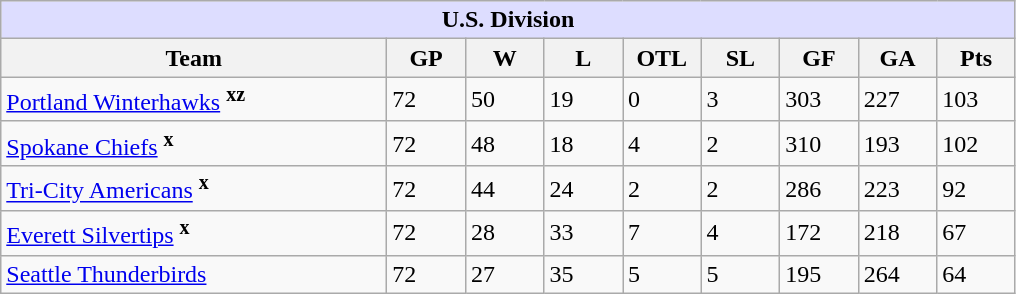<table class="wikitable">
<tr>
<th colspan="9" style="background-color: #DDDDFF;"><strong>U.S. Division</strong></th>
</tr>
<tr>
<th width=250>Team</th>
<th width=45>GP</th>
<th width=45>W</th>
<th width=45>L</th>
<th width=45>OTL</th>
<th width=45>SL</th>
<th width=45>GF</th>
<th width=45>GA</th>
<th width=45>Pts</th>
</tr>
<tr>
<td><a href='#'>Portland Winterhawks</a> <sup><strong>xz</strong></sup></td>
<td>72</td>
<td>50</td>
<td>19</td>
<td>0</td>
<td>3</td>
<td>303</td>
<td>227</td>
<td>103</td>
</tr>
<tr>
<td><a href='#'>Spokane Chiefs</a> <sup><strong>x</strong></sup></td>
<td>72</td>
<td>48</td>
<td>18</td>
<td>4</td>
<td>2</td>
<td>310</td>
<td>193</td>
<td>102</td>
</tr>
<tr>
<td><a href='#'>Tri-City Americans</a> <sup><strong>x</strong></sup></td>
<td>72</td>
<td>44</td>
<td>24</td>
<td>2</td>
<td>2</td>
<td>286</td>
<td>223</td>
<td>92</td>
</tr>
<tr>
<td><a href='#'>Everett Silvertips</a> <sup><strong>x</strong></sup></td>
<td>72</td>
<td>28</td>
<td>33</td>
<td>7</td>
<td>4</td>
<td>172</td>
<td>218</td>
<td>67</td>
</tr>
<tr>
<td><a href='#'>Seattle Thunderbirds</a></td>
<td>72</td>
<td>27</td>
<td>35</td>
<td>5</td>
<td>5</td>
<td>195</td>
<td>264</td>
<td>64</td>
</tr>
</table>
